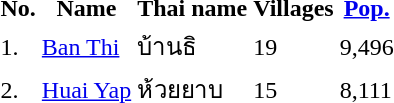<table>
<tr>
<th>No.</th>
<th>Name</th>
<th>Thai name</th>
<th>Villages</th>
<th><a href='#'>Pop.</a></th>
</tr>
<tr>
<td>1.</td>
<td><a href='#'>Ban Thi</a></td>
<td>บ้านธิ</td>
<td>19</td>
<td>9,496</td>
<td></td>
</tr>
<tr>
<td>2.</td>
<td><a href='#'>Huai Yap</a></td>
<td>ห้วยยาบ</td>
<td>15</td>
<td>8,111</td>
<td></td>
</tr>
</table>
